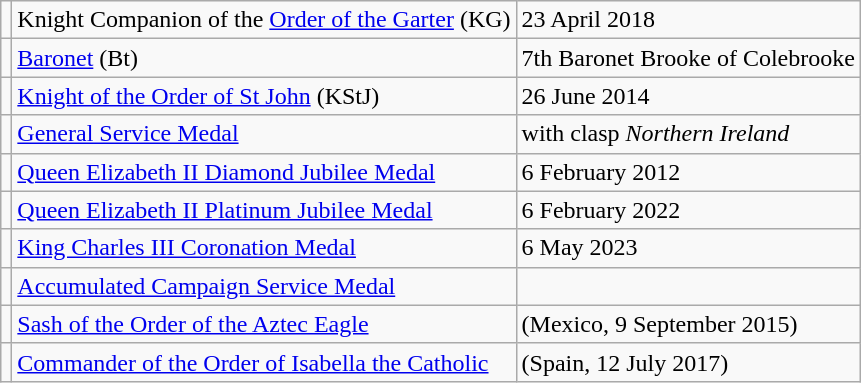<table class="wikitable">
<tr>
<td></td>
<td>Knight Companion of the <a href='#'>Order of the Garter</a> (KG)</td>
<td>23 April 2018</td>
</tr>
<tr>
<td></td>
<td><a href='#'>Baronet</a> (Bt)</td>
<td>7th Baronet Brooke of Colebrooke</td>
</tr>
<tr>
<td></td>
<td><a href='#'>Knight of the Order of St John</a> (KStJ)</td>
<td>26 June 2014</td>
</tr>
<tr>
<td></td>
<td><a href='#'>General Service Medal</a></td>
<td>with clasp <em>Northern Ireland</em></td>
</tr>
<tr>
<td></td>
<td><a href='#'>Queen Elizabeth II Diamond Jubilee Medal</a></td>
<td>6 February 2012</td>
</tr>
<tr>
<td></td>
<td><a href='#'>Queen Elizabeth II Platinum Jubilee Medal</a></td>
<td>6 February 2022</td>
</tr>
<tr>
<td></td>
<td><a href='#'>King Charles III Coronation Medal</a></td>
<td>6 May 2023</td>
</tr>
<tr>
<td></td>
<td><a href='#'>Accumulated Campaign Service Medal</a></td>
<td></td>
</tr>
<tr>
<td></td>
<td><a href='#'>Sash of the Order of the Aztec Eagle</a></td>
<td>(Mexico, 9 September 2015)</td>
</tr>
<tr>
<td></td>
<td><a href='#'>Commander of the Order of Isabella the Catholic</a></td>
<td>(Spain, 12 July 2017)</td>
</tr>
</table>
